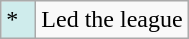<table class="wikitable">
<tr>
<td style="background:#CFECEC; width:1em">*</td>
<td>Led the league</td>
</tr>
</table>
